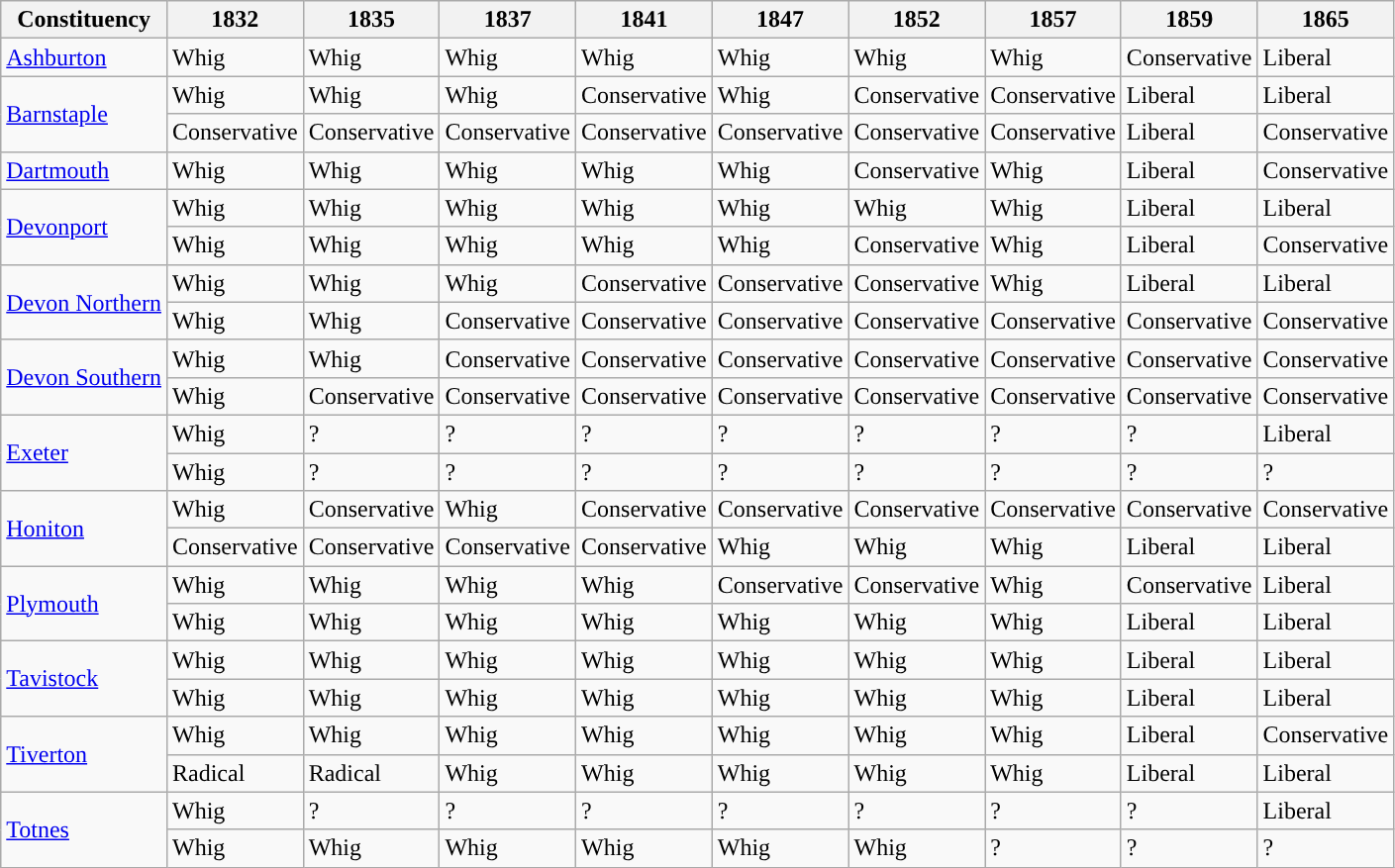<table class=wikitable sortable>
<tr>
<th>Constituency</th>
<th>1832</th>
<th>1835</th>
<th>1837</th>
<th>1841</th>
<th>1847</th>
<th>1852</th>
<th>1857</th>
<th>1859</th>
<th>1865</th>
</tr>
<tr>
<td><a href='#'>Ashburton</a></td>
<td bgcolor=>Whig</td>
<td bgcolor=>Whig</td>
<td bgcolor=>Whig</td>
<td bgcolor=>Whig</td>
<td bgcolor=>Whig</td>
<td bgcolor=>Whig</td>
<td bgcolor=>Whig</td>
<td bgcolor=>Conservative</td>
<td bgcolor=>Liberal</td>
</tr>
<tr>
<td rowspan=2><a href='#'>Barnstaple</a></td>
<td bgcolor=>Whig</td>
<td bgcolor=>Whig</td>
<td bgcolor=>Whig</td>
<td bgcolor=>Conservative</td>
<td bgcolor=>Whig</td>
<td bgcolor=>Conservative</td>
<td bgcolor=>Conservative</td>
<td bgcolor=>Liberal</td>
<td bgcolor=>Liberal</td>
</tr>
<tr>
<td bgcolor=>Conservative</td>
<td bgcolor=>Conservative</td>
<td bgcolor=>Conservative</td>
<td bgcolor=>Conservative</td>
<td bgcolor=>Conservative</td>
<td bgcolor=>Conservative</td>
<td bgcolor=>Conservative</td>
<td bgcolor=>Liberal</td>
<td bgcolor=>Conservative</td>
</tr>
<tr>
<td><a href='#'>Dartmouth</a></td>
<td bgcolor=>Whig</td>
<td bgcolor=>Whig</td>
<td bgcolor=>Whig</td>
<td bgcolor=>Whig</td>
<td bgcolor=>Whig</td>
<td bgcolor=>Conservative</td>
<td bgcolor=>Whig</td>
<td bgcolor=>Liberal</td>
<td bgcolor=>Conservative</td>
</tr>
<tr>
<td rowspan=2><a href='#'>Devonport</a></td>
<td bgcolor=>Whig</td>
<td bgcolor=>Whig</td>
<td bgcolor=>Whig</td>
<td bgcolor=>Whig</td>
<td bgcolor=>Whig</td>
<td bgcolor=>Whig</td>
<td bgcolor=>Whig</td>
<td bgcolor=>Liberal</td>
<td bgcolor=>Liberal</td>
</tr>
<tr>
<td bgcolor=>Whig</td>
<td bgcolor=>Whig</td>
<td bgcolor=>Whig</td>
<td bgcolor=>Whig</td>
<td bgcolor=>Whig</td>
<td bgcolor=>Conservative</td>
<td bgcolor=>Whig</td>
<td bgcolor=>Liberal</td>
<td bgcolor=>Conservative</td>
</tr>
<tr>
<td rowspan=2><a href='#'>Devon Northern</a></td>
<td bgcolor=>Whig</td>
<td bgcolor=>Whig</td>
<td bgcolor=>Whig</td>
<td bgcolor=>Conservative</td>
<td bgcolor=>Conservative</td>
<td bgcolor=>Conservative</td>
<td bgcolor=>Whig</td>
<td bgcolor=>Liberal</td>
<td bgcolor=>Liberal</td>
</tr>
<tr>
<td bgcolor=>Whig</td>
<td bgcolor=>Whig</td>
<td bgcolor=>Conservative</td>
<td bgcolor=>Conservative</td>
<td bgcolor=>Conservative</td>
<td bgcolor=>Conservative</td>
<td bgcolor=>Conservative</td>
<td bgcolor=>Conservative</td>
<td bgcolor=>Conservative</td>
</tr>
<tr>
<td rowspan=2><a href='#'>Devon Southern</a></td>
<td bgcolor=>Whig</td>
<td bgcolor=>Whig</td>
<td bgcolor=>Conservative</td>
<td bgcolor=>Conservative</td>
<td bgcolor=>Conservative</td>
<td bgcolor=>Conservative</td>
<td bgcolor=>Conservative</td>
<td bgcolor=>Conservative</td>
<td bgcolor=>Conservative</td>
</tr>
<tr>
<td bgcolor=>Whig</td>
<td bgcolor=>Conservative</td>
<td bgcolor=>Conservative</td>
<td bgcolor=>Conservative</td>
<td bgcolor=>Conservative</td>
<td bgcolor=>Conservative</td>
<td bgcolor=>Conservative</td>
<td bgcolor=>Conservative</td>
<td bgcolor=>Conservative</td>
</tr>
<tr>
<td rowspan="2"><a href='#'>Exeter</a></td>
<td>Whig</td>
<td>?</td>
<td>?</td>
<td>?</td>
<td>?</td>
<td>?</td>
<td>?</td>
<td>?</td>
<td>Liberal</td>
</tr>
<tr>
<td>Whig</td>
<td>?</td>
<td>?</td>
<td>?</td>
<td>?</td>
<td>?</td>
<td>?</td>
<td>?</td>
<td>?</td>
</tr>
<tr>
<td rowspan="2"><a href='#'>Honiton</a></td>
<td>Whig</td>
<td>Conservative</td>
<td>Whig</td>
<td>Conservative</td>
<td>Conservative</td>
<td>Conservative</td>
<td>Conservative</td>
<td>Conservative</td>
<td>Conservative</td>
</tr>
<tr>
<td bgcolor=>Conservative</td>
<td bgcolor=>Conservative</td>
<td bgcolor=>Conservative</td>
<td bgcolor=>Conservative</td>
<td bgcolor=>Whig</td>
<td bgcolor=>Whig</td>
<td bgcolor=>Whig</td>
<td bgcolor=>Liberal</td>
<td bgcolor=>Liberal</td>
</tr>
<tr>
<td rowspan=2><a href='#'>Plymouth</a></td>
<td bgcolor=>Whig</td>
<td bgcolor=>Whig</td>
<td bgcolor=>Whig</td>
<td bgcolor=>Whig</td>
<td bgcolor=>Conservative</td>
<td bgcolor=>Conservative</td>
<td bgcolor=>Whig</td>
<td bgcolor=>Conservative</td>
<td bgcolor=>Liberal</td>
</tr>
<tr>
<td bgcolor=>Whig</td>
<td bgcolor=>Whig</td>
<td bgcolor=>Whig</td>
<td bgcolor=>Whig</td>
<td bgcolor=>Whig</td>
<td bgcolor=>Whig</td>
<td bgcolor=>Whig</td>
<td bgcolor=>Liberal</td>
<td bgcolor=>Liberal</td>
</tr>
<tr>
<td rowspan=2><a href='#'>Tavistock</a></td>
<td bgcolor=>Whig</td>
<td bgcolor=>Whig</td>
<td bgcolor=>Whig</td>
<td bgcolor=>Whig</td>
<td bgcolor=>Whig</td>
<td bgcolor=>Whig</td>
<td bgcolor=>Whig</td>
<td bgcolor=>Liberal</td>
<td bgcolor=>Liberal</td>
</tr>
<tr>
<td bgcolor=>Whig</td>
<td bgcolor=>Whig</td>
<td bgcolor=>Whig</td>
<td bgcolor=>Whig</td>
<td bgcolor=>Whig</td>
<td bgcolor=>Whig</td>
<td bgcolor=>Whig</td>
<td bgcolor=>Liberal</td>
<td bgcolor=>Liberal</td>
</tr>
<tr>
<td rowspan=2><a href='#'>Tiverton</a></td>
<td bgcolor=>Whig</td>
<td bgcolor=>Whig</td>
<td bgcolor=>Whig</td>
<td bgcolor=>Whig</td>
<td bgcolor=>Whig</td>
<td bgcolor=>Whig</td>
<td bgcolor=>Whig</td>
<td bgcolor=>Liberal</td>
<td bgcolor=>Conservative</td>
</tr>
<tr>
<td bgcolor=>Radical</td>
<td>Radical</td>
<td bgcolor=>Whig</td>
<td bgcolor=>Whig</td>
<td bgcolor=>Whig</td>
<td bgcolor=>Whig</td>
<td bgcolor=>Whig</td>
<td bgcolor=>Liberal</td>
<td bgcolor=>Liberal</td>
</tr>
<tr>
<td rowspan=2><a href='#'>Totnes</a></td>
<td bgcolor=>Whig</td>
<td>?</td>
<td>?</td>
<td>?</td>
<td>?</td>
<td>?</td>
<td>?</td>
<td>?</td>
<td bgcolor=>Liberal</td>
</tr>
<tr>
<td bgcolor=>Whig</td>
<td bgcolor=>Whig</td>
<td bgcolor=>Whig</td>
<td bgcolor=>Whig</td>
<td bgcolor=>Whig</td>
<td bgcolor=>Whig</td>
<td>?</td>
<td>?</td>
<td>?</td>
</tr>
</table>
